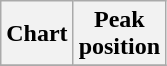<table class="wikitable plainrowheaders sortable" style="text-align:center;" border="1">
<tr>
<th scope="col">Chart</th>
<th scope="col">Peak<br>position</th>
</tr>
<tr>
</tr>
</table>
